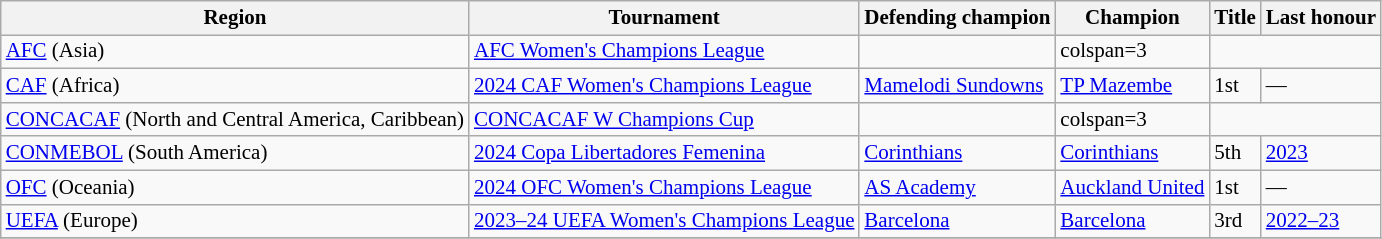<table class=wikitable style="font-size:14px">
<tr>
<th>Region</th>
<th>Tournament</th>
<th>Defending champion</th>
<th>Champion</th>
<th>Title</th>
<th>Last honour</th>
</tr>
<tr>
<td><a href='#'>AFC</a> (Asia)</td>
<td><a href='#'>AFC Women's Champions League</a></td>
<td></td>
<td>colspan=3 </td>
</tr>
<tr>
<td><a href='#'>CAF</a> (Africa)</td>
<td><a href='#'>2024 CAF Women's Champions League</a></td>
<td> <a href='#'>Mamelodi Sundowns</a></td>
<td> <a href='#'>TP Mazembe</a></td>
<td>1st</td>
<td>—</td>
</tr>
<tr>
<td><a href='#'>CONCACAF</a> (North and Central America, Caribbean)</td>
<td><a href='#'>CONCACAF W Champions Cup</a></td>
<td></td>
<td>colspan=3 </td>
</tr>
<tr>
<td><a href='#'>CONMEBOL</a> (South America)</td>
<td><a href='#'>2024 Copa Libertadores Femenina</a></td>
<td> <a href='#'>Corinthians</a></td>
<td> <a href='#'>Corinthians</a></td>
<td>5th</td>
<td><a href='#'>2023</a></td>
</tr>
<tr>
<td><a href='#'>OFC</a> (Oceania)</td>
<td><a href='#'>2024 OFC Women's Champions League</a></td>
<td> <a href='#'>AS Academy</a></td>
<td> <a href='#'>Auckland United</a></td>
<td>1st</td>
<td>—</td>
</tr>
<tr>
<td><a href='#'>UEFA</a> (Europe)</td>
<td><a href='#'>2023–24 UEFA Women's Champions League</a></td>
<td> <a href='#'>Barcelona</a></td>
<td> <a href='#'>Barcelona</a></td>
<td>3rd</td>
<td><a href='#'>2022–23</a></td>
</tr>
<tr>
</tr>
</table>
